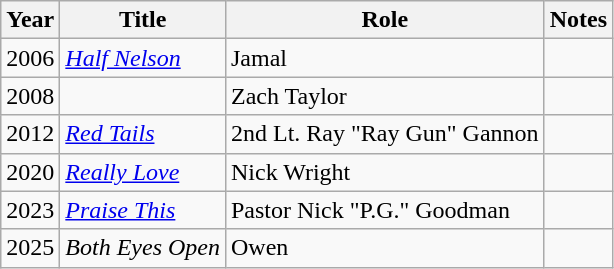<table class="wikitable sortable">
<tr>
<th>Year</th>
<th>Title</th>
<th>Role</th>
<th class="unsortable">Notes</th>
</tr>
<tr>
<td>2006</td>
<td><em><a href='#'>Half Nelson</a></em></td>
<td>Jamal</td>
<td></td>
</tr>
<tr>
<td>2008</td>
<td><em></em></td>
<td>Zach Taylor</td>
<td></td>
</tr>
<tr>
<td>2012</td>
<td><em><a href='#'>Red Tails</a></em></td>
<td>2nd Lt. Ray "Ray Gun" Gannon</td>
<td></td>
</tr>
<tr>
<td>2020</td>
<td><em><a href='#'>Really Love</a></em></td>
<td>Nick Wright</td>
<td></td>
</tr>
<tr>
<td>2023</td>
<td><em><a href='#'>Praise This</a></em></td>
<td>Pastor Nick "P.G." Goodman</td>
<td></td>
</tr>
<tr>
<td>2025</td>
<td><em>Both Eyes Open</em></td>
<td>Owen</td>
<td></td>
</tr>
</table>
